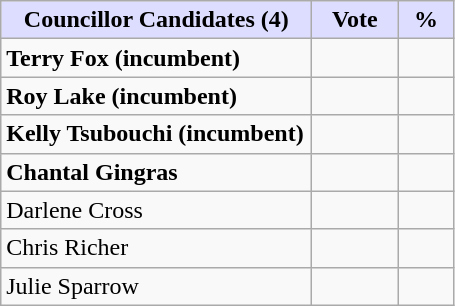<table class="wikitable">
<tr>
<th style="background:#ddf; width:200px;">Councillor Candidates (4) </th>
<th style="background:#ddf; width:50px;">Vote</th>
<th style="background:#ddf; width:30px;">%</th>
</tr>
<tr>
<td><strong>Terry Fox (incumbent)</strong></td>
<td></td>
<td></td>
</tr>
<tr>
<td><strong>Roy Lake (incumbent)</strong></td>
<td></td>
<td></td>
</tr>
<tr>
<td><strong>Kelly Tsubouchi (incumbent)</strong></td>
<td></td>
<td></td>
</tr>
<tr>
<td><strong>Chantal Gingras</strong></td>
<td></td>
<td></td>
</tr>
<tr>
<td>Darlene Cross</td>
<td></td>
<td></td>
</tr>
<tr>
<td>Chris Richer</td>
<td></td>
<td></td>
</tr>
<tr>
<td>Julie Sparrow</td>
<td></td>
<td></td>
</tr>
</table>
